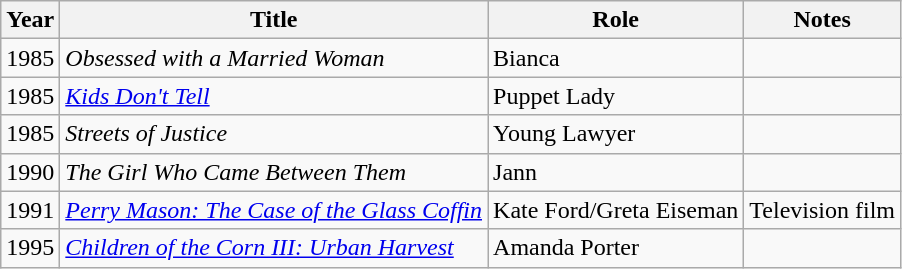<table class="wikitable sortable">
<tr>
<th>Year</th>
<th>Title</th>
<th>Role</th>
<th class="unsortable">Notes</th>
</tr>
<tr>
<td>1985</td>
<td><em>Obsessed with a Married Woman</em></td>
<td>Bianca</td>
<td></td>
</tr>
<tr>
<td>1985</td>
<td><em><a href='#'>Kids Don't Tell</a></em></td>
<td>Puppet Lady</td>
<td></td>
</tr>
<tr>
<td>1985</td>
<td><em>Streets of Justice</em></td>
<td>Young Lawyer</td>
<td></td>
</tr>
<tr>
<td>1990</td>
<td><em>The Girl Who Came Between Them</em></td>
<td>Jann</td>
<td></td>
</tr>
<tr>
<td>1991</td>
<td><em><a href='#'>Perry Mason: The Case of the Glass Coffin</a></em></td>
<td>Kate Ford/Greta Eiseman</td>
<td>Television film</td>
</tr>
<tr>
<td>1995</td>
<td><em><a href='#'>Children of the Corn III: Urban Harvest</a></em></td>
<td>Amanda Porter</td>
<td></td>
</tr>
</table>
